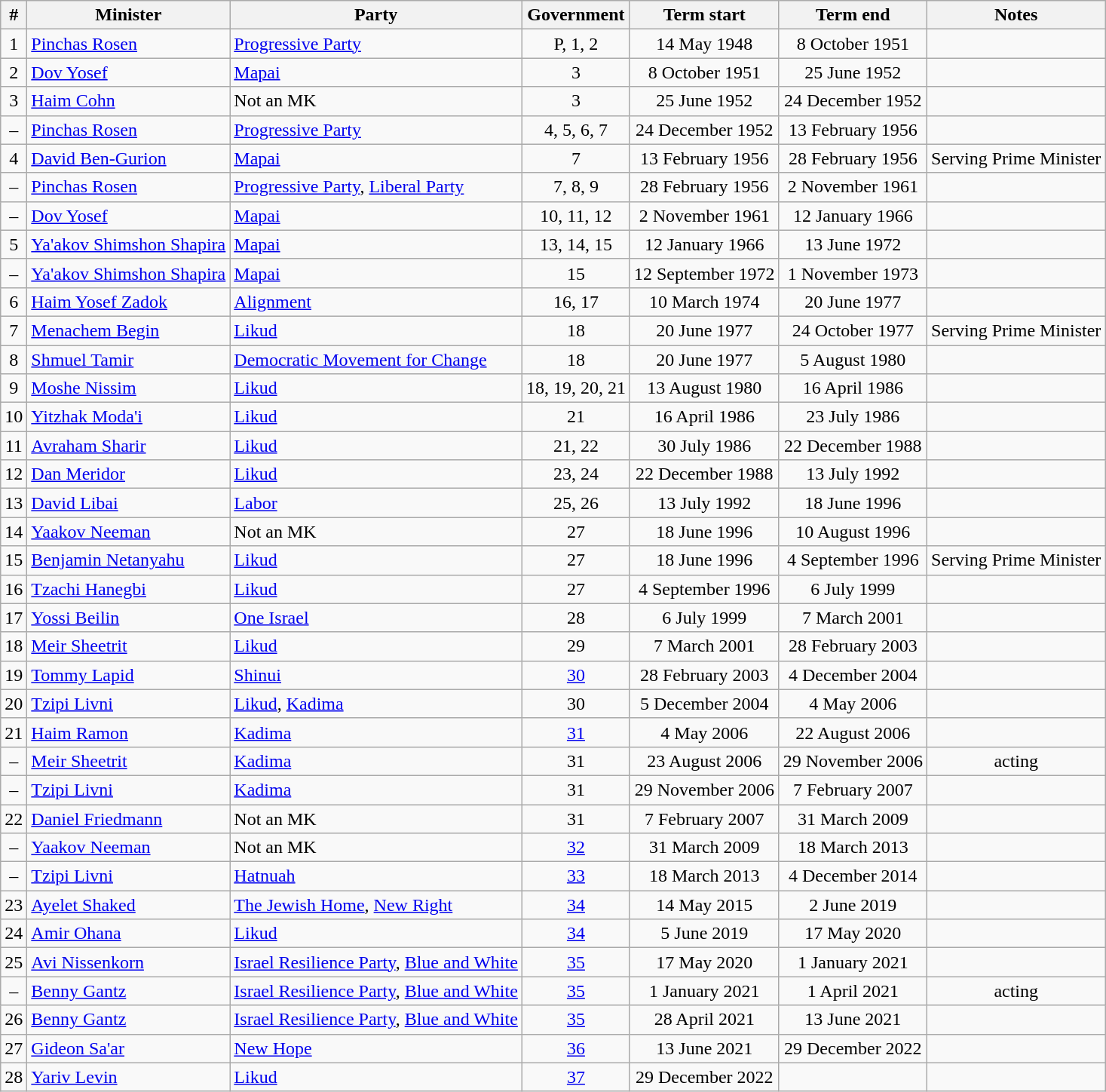<table class=wikitable style=text-align:center>
<tr>
<th>#</th>
<th>Minister</th>
<th>Party</th>
<th>Government</th>
<th>Term start</th>
<th>Term end</th>
<th>Notes</th>
</tr>
<tr>
<td>1</td>
<td align=left><a href='#'>Pinchas Rosen</a></td>
<td align=left><a href='#'>Progressive Party</a></td>
<td>P, 1, 2</td>
<td>14 May 1948</td>
<td>8 October 1951</td>
<td></td>
</tr>
<tr>
<td>2</td>
<td align=left><a href='#'>Dov Yosef</a></td>
<td align=left><a href='#'>Mapai</a></td>
<td>3</td>
<td>8 October 1951</td>
<td>25 June 1952</td>
<td></td>
</tr>
<tr>
<td>3</td>
<td align=left><a href='#'>Haim Cohn</a></td>
<td align=left>Not an MK</td>
<td>3</td>
<td>25 June 1952</td>
<td>24 December 1952</td>
<td></td>
</tr>
<tr>
<td>–</td>
<td align=left><a href='#'>Pinchas Rosen</a></td>
<td align=left><a href='#'>Progressive Party</a></td>
<td>4, 5, 6, 7</td>
<td>24 December 1952</td>
<td>13 February 1956</td>
<td></td>
</tr>
<tr>
<td>4</td>
<td align=left><a href='#'>David Ben-Gurion</a></td>
<td align=left><a href='#'>Mapai</a></td>
<td>7</td>
<td>13 February 1956</td>
<td>28 February 1956</td>
<td>Serving Prime Minister</td>
</tr>
<tr>
<td>–</td>
<td align=left><a href='#'>Pinchas Rosen</a></td>
<td align=left><a href='#'>Progressive Party</a>, <a href='#'>Liberal Party</a></td>
<td>7, 8, 9</td>
<td>28 February 1956</td>
<td>2 November 1961</td>
<td></td>
</tr>
<tr>
<td>–</td>
<td align=left><a href='#'>Dov Yosef</a></td>
<td align=left><a href='#'>Mapai</a></td>
<td>10, 11, 12</td>
<td>2 November 1961</td>
<td>12 January 1966</td>
<td></td>
</tr>
<tr>
<td>5</td>
<td align=left><a href='#'>Ya'akov Shimshon Shapira</a></td>
<td align=left><a href='#'>Mapai</a></td>
<td>13, 14, 15</td>
<td>12 January 1966</td>
<td>13 June 1972</td>
<td></td>
</tr>
<tr>
<td>–</td>
<td align=left><a href='#'>Ya'akov Shimshon Shapira</a></td>
<td align=left><a href='#'>Mapai</a></td>
<td>15</td>
<td>12 September 1972</td>
<td>1 November 1973</td>
<td></td>
</tr>
<tr>
<td>6</td>
<td align=left><a href='#'>Haim Yosef Zadok</a></td>
<td align=left><a href='#'>Alignment</a></td>
<td>16, 17</td>
<td>10 March 1974</td>
<td>20 June 1977</td>
<td></td>
</tr>
<tr>
<td>7</td>
<td align=left><a href='#'>Menachem Begin</a></td>
<td align=left><a href='#'>Likud</a></td>
<td>18</td>
<td>20 June 1977</td>
<td>24 October 1977</td>
<td>Serving Prime Minister</td>
</tr>
<tr>
<td>8</td>
<td align=left><a href='#'>Shmuel Tamir</a></td>
<td align=left><a href='#'>Democratic Movement for Change</a></td>
<td>18</td>
<td>20 June 1977</td>
<td>5 August 1980</td>
<td></td>
</tr>
<tr>
<td>9</td>
<td align=left><a href='#'>Moshe Nissim</a></td>
<td align=left><a href='#'>Likud</a></td>
<td>18, 19, 20, 21</td>
<td>13 August 1980</td>
<td>16 April 1986</td>
<td></td>
</tr>
<tr>
<td>10</td>
<td align=left><a href='#'>Yitzhak Moda'i</a></td>
<td align=left><a href='#'>Likud</a></td>
<td>21</td>
<td>16 April 1986</td>
<td>23 July 1986</td>
<td></td>
</tr>
<tr>
<td>11</td>
<td align=left><a href='#'>Avraham Sharir</a></td>
<td align=left><a href='#'>Likud</a></td>
<td>21, 22</td>
<td>30 July 1986</td>
<td>22 December 1988</td>
<td></td>
</tr>
<tr>
<td>12</td>
<td align=left><a href='#'>Dan Meridor</a></td>
<td align=left><a href='#'>Likud</a></td>
<td>23, 24</td>
<td>22 December 1988</td>
<td>13 July 1992</td>
<td></td>
</tr>
<tr>
<td>13</td>
<td align=left><a href='#'>David Libai</a></td>
<td align=left><a href='#'>Labor</a></td>
<td>25, 26</td>
<td>13 July 1992</td>
<td>18 June 1996</td>
<td></td>
</tr>
<tr>
<td>14</td>
<td align=left><a href='#'>Yaakov Neeman</a></td>
<td align=left>Not an MK</td>
<td>27</td>
<td>18 June 1996</td>
<td>10 August 1996</td>
<td></td>
</tr>
<tr>
<td>15</td>
<td align=left><a href='#'>Benjamin Netanyahu</a></td>
<td align=left><a href='#'>Likud</a></td>
<td>27</td>
<td>18 June 1996</td>
<td>4 September 1996</td>
<td>Serving Prime Minister</td>
</tr>
<tr>
<td>16</td>
<td align=left><a href='#'>Tzachi Hanegbi</a></td>
<td align=left><a href='#'>Likud</a></td>
<td>27</td>
<td>4 September 1996</td>
<td>6 July 1999</td>
<td></td>
</tr>
<tr>
<td>17</td>
<td align=left><a href='#'>Yossi Beilin</a></td>
<td align=left><a href='#'>One Israel</a></td>
<td>28</td>
<td>6 July 1999</td>
<td>7 March 2001</td>
<td></td>
</tr>
<tr>
<td>18</td>
<td align=left><a href='#'>Meir Sheetrit</a></td>
<td align=left><a href='#'>Likud</a></td>
<td>29</td>
<td>7 March 2001</td>
<td>28 February 2003</td>
<td></td>
</tr>
<tr>
<td>19</td>
<td align=left><a href='#'>Tommy Lapid</a></td>
<td align=left><a href='#'>Shinui</a></td>
<td><a href='#'>30</a></td>
<td>28 February 2003</td>
<td>4 December 2004</td>
<td></td>
</tr>
<tr>
<td>20</td>
<td align=left><a href='#'>Tzipi Livni</a></td>
<td align=left><a href='#'>Likud</a>, <a href='#'>Kadima</a></td>
<td>30</td>
<td>5 December 2004</td>
<td>4 May 2006</td>
<td></td>
</tr>
<tr>
<td>21</td>
<td align=left><a href='#'>Haim Ramon</a></td>
<td align=left><a href='#'>Kadima</a></td>
<td><a href='#'>31</a></td>
<td>4 May 2006</td>
<td>22 August 2006</td>
<td></td>
</tr>
<tr>
<td>–</td>
<td align=left><a href='#'>Meir Sheetrit</a></td>
<td align=left><a href='#'>Kadima</a></td>
<td>31</td>
<td>23 August 2006</td>
<td>29 November 2006</td>
<td>acting</td>
</tr>
<tr>
<td>–</td>
<td align=left><a href='#'>Tzipi Livni</a></td>
<td align=left><a href='#'>Kadima</a></td>
<td>31</td>
<td>29 November 2006</td>
<td>7 February 2007</td>
<td></td>
</tr>
<tr>
<td>22</td>
<td align=left><a href='#'>Daniel Friedmann</a></td>
<td align=left>Not an MK</td>
<td>31</td>
<td>7 February 2007</td>
<td>31 March 2009</td>
<td></td>
</tr>
<tr>
<td>–</td>
<td align=left><a href='#'>Yaakov Neeman</a></td>
<td align=left>Not an MK</td>
<td><a href='#'>32</a></td>
<td>31 March 2009</td>
<td>18 March 2013</td>
<td></td>
</tr>
<tr>
<td>–</td>
<td align=left><a href='#'>Tzipi Livni</a></td>
<td align=left><a href='#'>Hatnuah</a></td>
<td><a href='#'>33</a></td>
<td>18 March 2013</td>
<td>4 December 2014</td>
<td></td>
</tr>
<tr>
<td>23</td>
<td align=left><a href='#'>Ayelet Shaked</a></td>
<td align=left><a href='#'>The Jewish Home</a>, <a href='#'>New Right</a></td>
<td><a href='#'>34</a></td>
<td>14 May 2015</td>
<td>2 June 2019</td>
<td></td>
</tr>
<tr>
<td>24</td>
<td align=left><a href='#'>Amir Ohana</a></td>
<td align=left><a href='#'>Likud</a></td>
<td><a href='#'>34</a></td>
<td>5 June 2019</td>
<td>17 May 2020</td>
<td></td>
</tr>
<tr>
<td>25</td>
<td align=left><a href='#'>Avi Nissenkorn</a></td>
<td align=left><a href='#'>Israel Resilience Party</a>, <a href='#'>Blue and White</a></td>
<td><a href='#'>35</a></td>
<td>17 May 2020</td>
<td>1 January 2021</td>
<td></td>
</tr>
<tr>
<td>–</td>
<td align=left><a href='#'>Benny Gantz</a></td>
<td align=left><a href='#'>Israel Resilience Party</a>, <a href='#'>Blue and White</a></td>
<td><a href='#'>35</a></td>
<td>1 January 2021</td>
<td>1 April 2021</td>
<td>acting</td>
</tr>
<tr>
<td>26</td>
<td align=left><a href='#'>Benny Gantz</a></td>
<td align=left><a href='#'>Israel Resilience Party</a>, <a href='#'>Blue and White</a></td>
<td><a href='#'>35</a></td>
<td>28 April 2021</td>
<td>13 June 2021</td>
<td></td>
</tr>
<tr>
<td>27</td>
<td align=left><a href='#'>Gideon Sa'ar</a></td>
<td align=left><a href='#'>New Hope</a></td>
<td><a href='#'>36</a></td>
<td>13 June 2021</td>
<td>29 December 2022</td>
<td></td>
</tr>
<tr>
<td>28</td>
<td align=left><a href='#'>Yariv Levin</a></td>
<td align=left><a href='#'>Likud</a></td>
<td><a href='#'>37</a></td>
<td>29 December 2022</td>
<td></td>
<td></td>
</tr>
</table>
